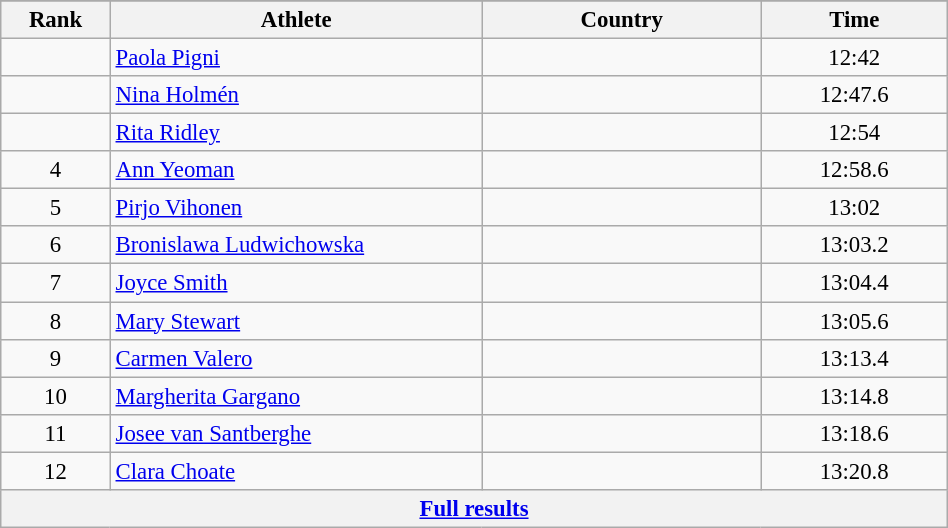<table class="wikitable sortable" style=" text-align:center; font-size:95%;" width="50%">
<tr>
</tr>
<tr>
<th width=5%>Rank</th>
<th width=20%>Athlete</th>
<th width=15%>Country</th>
<th width=10%>Time</th>
</tr>
<tr>
<td align=center></td>
<td align=left><a href='#'>Paola Pigni</a></td>
<td align=left></td>
<td>12:42</td>
</tr>
<tr>
<td align=center></td>
<td align=left><a href='#'>Nina Holmén</a></td>
<td align=left></td>
<td>12:47.6</td>
</tr>
<tr>
<td align=center></td>
<td align=left><a href='#'>Rita Ridley</a></td>
<td align=left></td>
<td>12:54</td>
</tr>
<tr>
<td align=center>4</td>
<td align=left><a href='#'>Ann Yeoman</a></td>
<td align=left></td>
<td>12:58.6</td>
</tr>
<tr>
<td align=center>5</td>
<td align=left><a href='#'>Pirjo Vihonen</a></td>
<td align=left></td>
<td>13:02</td>
</tr>
<tr>
<td align=center>6</td>
<td align=left><a href='#'>Bronislawa Ludwichowska</a></td>
<td align=left></td>
<td>13:03.2</td>
</tr>
<tr>
<td align=center>7</td>
<td align=left><a href='#'>Joyce Smith</a></td>
<td align=left></td>
<td>13:04.4</td>
</tr>
<tr>
<td align=center>8</td>
<td align=left><a href='#'>Mary Stewart</a></td>
<td align=left></td>
<td>13:05.6</td>
</tr>
<tr>
<td align=center>9</td>
<td align=left><a href='#'>Carmen Valero</a></td>
<td align=left></td>
<td>13:13.4</td>
</tr>
<tr>
<td align=center>10</td>
<td align=left><a href='#'>Margherita Gargano</a></td>
<td align=left></td>
<td>13:14.8</td>
</tr>
<tr>
<td align=center>11</td>
<td align=left><a href='#'>Josee van Santberghe</a></td>
<td align=left></td>
<td>13:18.6</td>
</tr>
<tr>
<td align=center>12</td>
<td align=left><a href='#'>Clara Choate</a></td>
<td align=left></td>
<td>13:20.8</td>
</tr>
<tr class="sortbottom">
<th colspan=4 align=center><a href='#'>Full results</a></th>
</tr>
</table>
